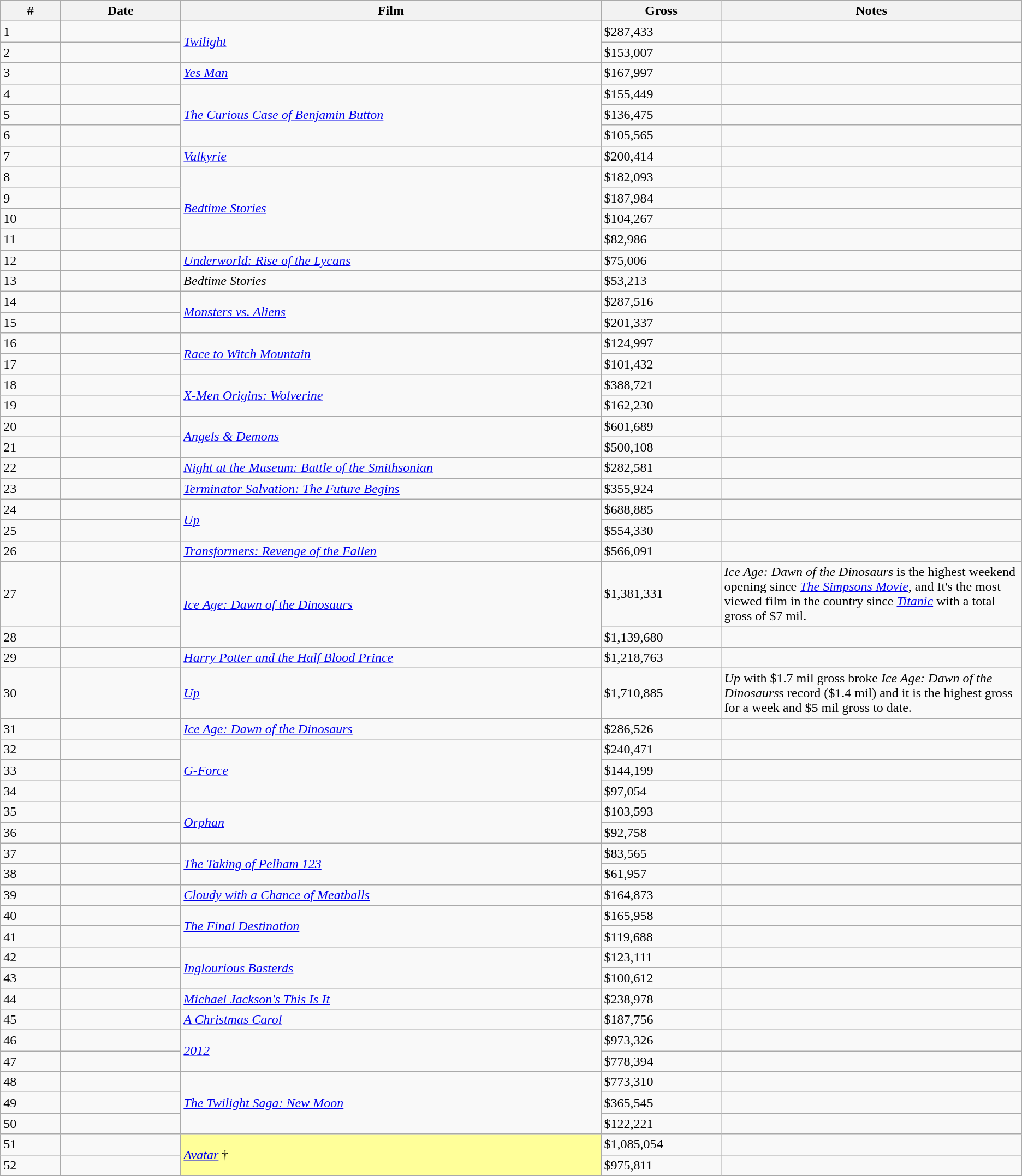<table class="wikitable sortable">
<tr>
<th width="5%">#</th>
<th width="10%">Date</th>
<th width="35%">Film</th>
<th width="10%">Gross</th>
<th width="25%">Notes</th>
</tr>
<tr>
<td>1</td>
<td></td>
<td rowspan="2"><em><a href='#'>Twilight</a></em></td>
<td>$287,433</td>
<td></td>
</tr>
<tr>
<td>2</td>
<td></td>
<td>$153,007</td>
<td></td>
</tr>
<tr>
<td>3</td>
<td></td>
<td><em><a href='#'>Yes Man</a></em></td>
<td>$167,997</td>
<td></td>
</tr>
<tr>
<td>4</td>
<td></td>
<td rowspan="3"><em><a href='#'>The Curious Case of Benjamin Button</a></em></td>
<td>$155,449</td>
<td></td>
</tr>
<tr>
<td>5</td>
<td></td>
<td>$136,475</td>
<td></td>
</tr>
<tr>
<td>6</td>
<td></td>
<td>$105,565</td>
<td></td>
</tr>
<tr>
<td>7</td>
<td></td>
<td><em><a href='#'>Valkyrie</a></em></td>
<td>$200,414</td>
<td></td>
</tr>
<tr>
<td>8</td>
<td></td>
<td rowspan="4"><em><a href='#'>Bedtime Stories</a></em></td>
<td>$182,093</td>
<td></td>
</tr>
<tr>
<td>9</td>
<td></td>
<td>$187,984</td>
<td></td>
</tr>
<tr>
<td>10</td>
<td></td>
<td>$104,267</td>
<td></td>
</tr>
<tr>
<td>11</td>
<td></td>
<td>$82,986</td>
<td></td>
</tr>
<tr>
<td>12</td>
<td></td>
<td><em><a href='#'>Underworld: Rise of the Lycans</a></em></td>
<td>$75,006</td>
<td></td>
</tr>
<tr>
<td>13</td>
<td></td>
<td><em>Bedtime Stories</em></td>
<td>$53,213</td>
<td></td>
</tr>
<tr>
<td>14</td>
<td></td>
<td rowspan="2"><em><a href='#'>Monsters vs. Aliens</a></em></td>
<td>$287,516</td>
<td></td>
</tr>
<tr>
<td>15</td>
<td></td>
<td>$201,337</td>
<td></td>
</tr>
<tr>
<td>16</td>
<td></td>
<td rowspan="2"><em><a href='#'>Race to Witch Mountain</a></em></td>
<td>$124,997</td>
<td></td>
</tr>
<tr>
<td>17</td>
<td></td>
<td>$101,432</td>
<td></td>
</tr>
<tr>
<td>18</td>
<td></td>
<td rowspan="2"><em><a href='#'>X-Men Origins: Wolverine</a></em></td>
<td>$388,721</td>
<td></td>
</tr>
<tr>
<td>19</td>
<td></td>
<td>$162,230</td>
<td></td>
</tr>
<tr>
<td>20</td>
<td></td>
<td rowspan="2"><em><a href='#'>Angels & Demons</a></em></td>
<td>$601,689</td>
<td></td>
</tr>
<tr>
<td>21</td>
<td></td>
<td>$500,108</td>
<td></td>
</tr>
<tr>
<td>22</td>
<td></td>
<td><em><a href='#'>Night at the Museum: Battle of the Smithsonian</a></em></td>
<td>$282,581</td>
<td></td>
</tr>
<tr>
<td>23</td>
<td></td>
<td><em><a href='#'>Terminator Salvation: The Future Begins</a></em></td>
<td>$355,924</td>
<td></td>
</tr>
<tr>
<td>24</td>
<td></td>
<td rowspan="2"><em><a href='#'>Up</a></em></td>
<td>$688,885</td>
<td></td>
</tr>
<tr>
<td>25</td>
<td></td>
<td>$554,330</td>
<td></td>
</tr>
<tr>
<td>26</td>
<td></td>
<td><em><a href='#'>Transformers: Revenge of the Fallen</a></em></td>
<td>$566,091</td>
<td></td>
</tr>
<tr>
<td>27</td>
<td></td>
<td rowspan="2"><em><a href='#'>Ice Age: Dawn of the Dinosaurs</a></em></td>
<td>$1,381,331</td>
<td><em>Ice Age: Dawn of the Dinosaurs</em> is the highest weekend opening since <em><a href='#'>The Simpsons Movie</a></em>, and It's the most viewed film in the country since <em><a href='#'>Titanic</a></em> with a total gross of $7 mil.</td>
</tr>
<tr>
<td>28</td>
<td></td>
<td>$1,139,680</td>
<td></td>
</tr>
<tr>
<td>29</td>
<td></td>
<td><em><a href='#'>Harry Potter and the Half Blood Prince</a></em></td>
<td>$1,218,763</td>
<td></td>
</tr>
<tr>
<td>30</td>
<td></td>
<td><em><a href='#'>Up</a></em></td>
<td>$1,710,885</td>
<td><em>Up</em> with $1.7 mil gross broke <em>Ice Age: Dawn of the Dinosaurs</em>s record ($1.4 mil) and it is the highest gross for a week and $5 mil gross to date.</td>
</tr>
<tr>
<td>31</td>
<td></td>
<td><em><a href='#'>Ice Age: Dawn of the Dinosaurs</a></em></td>
<td>$286,526</td>
<td></td>
</tr>
<tr>
<td>32</td>
<td></td>
<td rowspan="3"><em><a href='#'>G-Force</a></em></td>
<td>$240,471</td>
<td></td>
</tr>
<tr>
<td>33</td>
<td></td>
<td>$144,199</td>
<td></td>
</tr>
<tr>
<td>34</td>
<td></td>
<td>$97,054</td>
<td></td>
</tr>
<tr>
<td>35</td>
<td></td>
<td rowspan="2"><em><a href='#'>Orphan</a></em></td>
<td>$103,593</td>
<td></td>
</tr>
<tr>
<td>36</td>
<td></td>
<td>$92,758</td>
<td></td>
</tr>
<tr>
<td>37</td>
<td></td>
<td rowspan="2"><em><a href='#'>The Taking of Pelham 123</a></em></td>
<td>$83,565</td>
<td></td>
</tr>
<tr>
<td>38</td>
<td></td>
<td>$61,957</td>
<td></td>
</tr>
<tr>
<td>39</td>
<td></td>
<td><em><a href='#'>Cloudy with a Chance of Meatballs</a></em></td>
<td>$164,873</td>
<td></td>
</tr>
<tr>
<td>40</td>
<td></td>
<td rowspan="2"><em><a href='#'>The Final Destination</a></em></td>
<td>$165,958</td>
<td></td>
</tr>
<tr>
<td>41</td>
<td></td>
<td>$119,688</td>
<td></td>
</tr>
<tr>
<td>42</td>
<td></td>
<td rowspan="2"><em><a href='#'>Inglourious Basterds</a></em></td>
<td>$123,111</td>
<td></td>
</tr>
<tr>
<td>43</td>
<td></td>
<td>$100,612</td>
<td></td>
</tr>
<tr>
<td>44</td>
<td></td>
<td><em><a href='#'>Michael Jackson's This Is It</a></em></td>
<td>$238,978</td>
<td></td>
</tr>
<tr>
<td>45</td>
<td></td>
<td><em><a href='#'>A Christmas Carol</a></em></td>
<td>$187,756</td>
<td></td>
</tr>
<tr>
<td>46</td>
<td></td>
<td rowspan="2"><em><a href='#'>2012</a></em></td>
<td>$973,326</td>
<td></td>
</tr>
<tr>
<td>47</td>
<td></td>
<td>$778,394</td>
<td></td>
</tr>
<tr>
<td>48</td>
<td></td>
<td rowspan="3"><em><a href='#'>The Twilight Saga: New Moon</a></em></td>
<td>$773,310</td>
<td></td>
</tr>
<tr>
<td>49</td>
<td></td>
<td>$365,545</td>
<td></td>
</tr>
<tr>
<td>50</td>
<td></td>
<td>$122,221</td>
<td></td>
</tr>
<tr>
<td>51</td>
<td></td>
<td rowspan="2" style="background-color:#FFFF99"><em><a href='#'>Avatar</a></em> †</td>
<td>$1,085,054</td>
<td></td>
</tr>
<tr>
<td>52</td>
<td></td>
<td>$975,811</td>
<td></td>
</tr>
</table>
